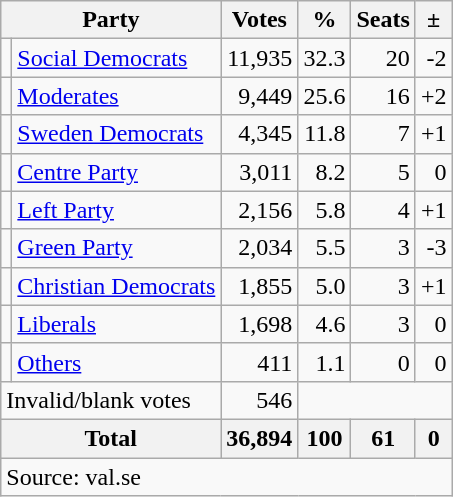<table class=wikitable style=text-align:right>
<tr>
<th colspan=2>Party</th>
<th>Votes</th>
<th>%</th>
<th>Seats</th>
<th>±</th>
</tr>
<tr>
<td bgcolor=></td>
<td align=left><a href='#'>Social Democrats</a></td>
<td>11,935</td>
<td>32.3</td>
<td>20</td>
<td>-2</td>
</tr>
<tr>
<td bgcolor=></td>
<td align=left><a href='#'>Moderates</a></td>
<td>9,449</td>
<td>25.6</td>
<td>16</td>
<td>+2</td>
</tr>
<tr>
<td bgcolor=></td>
<td align=left><a href='#'>Sweden Democrats</a></td>
<td>4,345</td>
<td>11.8</td>
<td>7</td>
<td>+1</td>
</tr>
<tr>
<td bgcolor=></td>
<td align=left><a href='#'>Centre Party</a></td>
<td>3,011</td>
<td>8.2</td>
<td>5</td>
<td>0</td>
</tr>
<tr>
<td bgcolor=></td>
<td align=left><a href='#'>Left Party</a></td>
<td>2,156</td>
<td>5.8</td>
<td>4</td>
<td>+1</td>
</tr>
<tr>
<td bgcolor=></td>
<td align=left><a href='#'>Green Party</a></td>
<td>2,034</td>
<td>5.5</td>
<td>3</td>
<td>-3</td>
</tr>
<tr>
<td bgcolor=></td>
<td align=left><a href='#'>Christian Democrats</a></td>
<td>1,855</td>
<td>5.0</td>
<td>3</td>
<td>+1</td>
</tr>
<tr>
<td bgcolor=></td>
<td align=left><a href='#'>Liberals</a></td>
<td>1,698</td>
<td>4.6</td>
<td>3</td>
<td>0</td>
</tr>
<tr>
<td></td>
<td align=left><a href='#'>Others</a></td>
<td>411</td>
<td>1.1</td>
<td>0</td>
<td>0</td>
</tr>
<tr>
<td align=left colspan=2>Invalid/blank votes</td>
<td>546</td>
<td colspan=3></td>
</tr>
<tr>
<th align=left colspan=2>Total</th>
<th>36,894</th>
<th>100</th>
<th>61</th>
<th>0</th>
</tr>
<tr>
<td align=left colspan=6>Source: val.se </td>
</tr>
</table>
